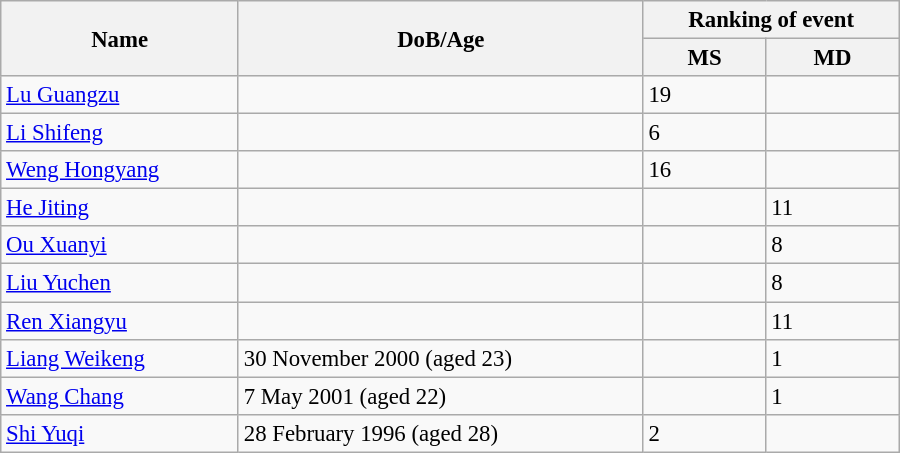<table class="wikitable"  style="width:600px; font-size:95%;">
<tr>
<th align="left" rowspan="2">Name</th>
<th align="left" rowspan="2">DoB/Age</th>
<th align="center" colspan="2">Ranking of event</th>
</tr>
<tr>
<th align="center">MS</th>
<th align="center">MD</th>
</tr>
<tr>
<td align="left"><a href='#'>Lu Guangzu</a></td>
<td align="left"></td>
<td>19</td>
<td></td>
</tr>
<tr>
<td align="left"><a href='#'>Li Shifeng</a></td>
<td align="left"></td>
<td>6</td>
<td></td>
</tr>
<tr>
<td align="left"><a href='#'>Weng Hongyang</a></td>
<td align="left"></td>
<td>16</td>
<td></td>
</tr>
<tr>
<td align="left"><a href='#'>He Jiting</a></td>
<td align="left"></td>
<td></td>
<td>11</td>
</tr>
<tr>
<td align="left"><a href='#'>Ou Xuanyi</a></td>
<td align="left"></td>
<td></td>
<td>8</td>
</tr>
<tr>
<td align="left"><a href='#'>Liu Yuchen</a></td>
<td align="left"></td>
<td></td>
<td>8</td>
</tr>
<tr>
<td align="left"><a href='#'>Ren Xiangyu</a></td>
<td align="left"></td>
<td></td>
<td>11</td>
</tr>
<tr>
<td><a href='#'>Liang Weikeng</a></td>
<td>30 November 2000 (aged 23)</td>
<td></td>
<td>1</td>
</tr>
<tr>
<td><a href='#'>Wang Chang</a></td>
<td>7 May 2001 (aged 22)</td>
<td></td>
<td>1</td>
</tr>
<tr>
<td><a href='#'>Shi Yuqi</a></td>
<td>28 February 1996 (aged 28)</td>
<td>2</td>
<td></td>
</tr>
</table>
